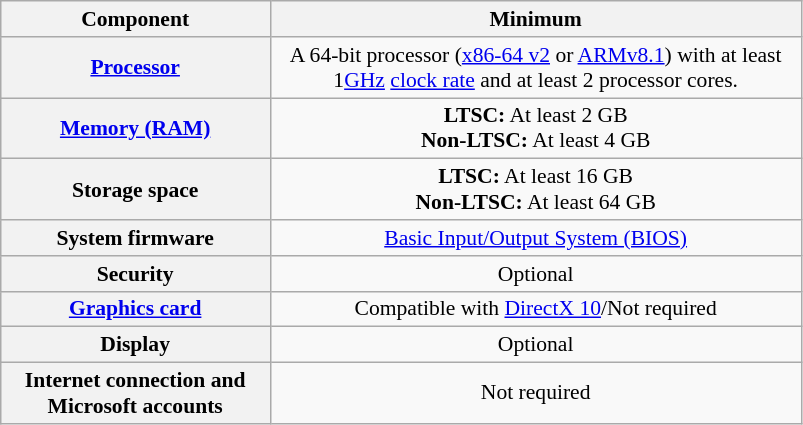<table class="wikitable floatright" style="text-align:center;max-width:535px;font-size:90%;margin-left:1.5em">
<tr>
<th>Component</th>
<th>Minimum</th>
</tr>
<tr>
<th><a href='#'>Processor</a></th>
<td>A 64-bit processor (<a href='#'>x86-64 v2</a> or <a href='#'>ARMv8.1</a>) with at least 1<a href='#'>GHz</a> <a href='#'>clock rate</a> and at least 2 processor cores.</td>
</tr>
<tr>
<th><a href='#'>Memory (RAM)</a></th>
<td><strong>LTSC:</strong> At least 2 GB<br><strong>Non-LTSC:</strong> At least 4 GB</td>
</tr>
<tr>
<th>Storage space</th>
<td><strong>LTSC:</strong> At least 16 GB<br><strong>Non-LTSC:</strong> At least 64 GB</td>
</tr>
<tr>
<th>System firmware</th>
<td><a href='#'>Basic Input/Output System (BIOS)</a></td>
</tr>
<tr>
<th>Security</th>
<td>Optional</td>
</tr>
<tr>
<th><a href='#'>Graphics card</a></th>
<td>Compatible with <a href='#'>DirectX 10</a>/Not required</td>
</tr>
<tr>
<th>Display</th>
<td>Optional</td>
</tr>
<tr>
<th>Internet connection and Microsoft accounts</th>
<td>Not required</td>
</tr>
</table>
